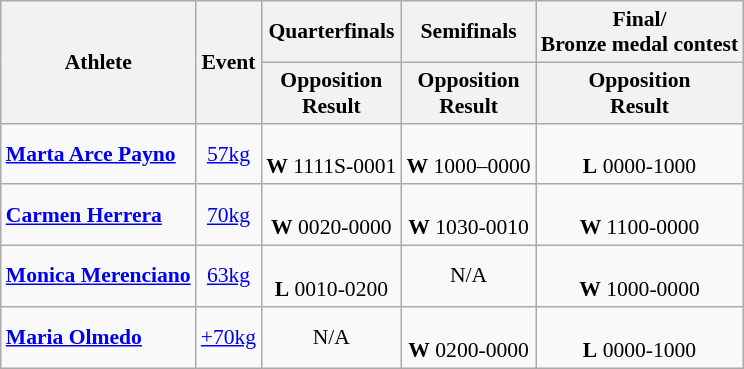<table class=wikitable style="font-size:90%">
<tr>
<th rowspan="2">Athlete</th>
<th rowspan="2">Event</th>
<th>Quarterfinals</th>
<th>Semifinals</th>
<th>Final/<br>Bronze medal contest</th>
</tr>
<tr>
<th>Opposition<br>Result</th>
<th>Opposition<br>Result</th>
<th>Opposition<br>Result</th>
</tr>
<tr>
<td><strong><a href='#'>Marta Arce Payno</a></strong></td>
<td style="text-align:center;"><a href='#'>57kg</a></td>
<td style="text-align:center;"><br> <strong>W</strong> 1111S-0001</td>
<td style="text-align:center;"><br> <strong>W</strong> 1000–0000</td>
<td style="text-align:center;"><br> <strong>L</strong> 0000-1000 </td>
</tr>
<tr>
<td><strong><a href='#'>Carmen Herrera</a></strong></td>
<td style="text-align:center;"><a href='#'>70kg</a></td>
<td style="text-align:center;"><br> <strong>W</strong> 0020-0000</td>
<td style="text-align:center;"><br> <strong>W</strong> 1030-0010</td>
<td style="text-align:center;"><br> <strong>W</strong> 1100-0000 </td>
</tr>
<tr>
<td><strong><a href='#'>Monica Merenciano</a></strong></td>
<td style="text-align:center;"><a href='#'>63kg</a></td>
<td style="text-align:center;"><br> <strong>L</strong> 0010-0200</td>
<td style="text-align:center;">N/A</td>
<td style="text-align:center;"><br> <strong>W</strong> 1000-0000 </td>
</tr>
<tr>
<td><strong><a href='#'>Maria Olmedo</a></strong></td>
<td style="text-align;center;"><a href='#'>+70kg</a></td>
<td style="text-align:center;">N/A</td>
<td style="text-align:center;"><br> <strong>W</strong> 0200-0000</td>
<td style="text-align:center;"><br> <strong>L</strong> 0000-1000 </td>
</tr>
</table>
